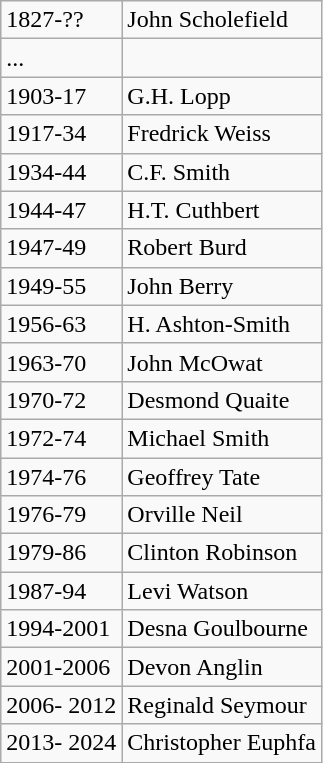<table class="wikitable">
<tr>
<td>1827-??</td>
<td>John Scholefield</td>
</tr>
<tr>
<td>...</td>
<td></td>
</tr>
<tr>
<td>1903-17</td>
<td>G.H. Lopp</td>
</tr>
<tr>
<td>1917-34</td>
<td>Fredrick Weiss</td>
</tr>
<tr>
<td>1934-44</td>
<td>C.F. Smith</td>
</tr>
<tr>
<td>1944-47</td>
<td>H.T. Cuthbert</td>
</tr>
<tr>
<td>1947-49</td>
<td>Robert Burd</td>
</tr>
<tr>
<td>1949-55</td>
<td>John Berry</td>
</tr>
<tr>
<td>1956-63</td>
<td>H. Ashton-Smith</td>
</tr>
<tr>
<td>1963-70</td>
<td>John McOwat</td>
</tr>
<tr>
<td>1970-72</td>
<td>Desmond Quaite</td>
</tr>
<tr>
<td>1972-74</td>
<td>Michael Smith</td>
</tr>
<tr>
<td>1974-76</td>
<td>Geoffrey Tate</td>
</tr>
<tr>
<td>1976-79</td>
<td>Orville Neil</td>
</tr>
<tr>
<td>1979-86</td>
<td>Clinton Robinson</td>
</tr>
<tr>
<td>1987-94</td>
<td>Levi Watson</td>
</tr>
<tr>
<td>1994-2001</td>
<td>Desna Goulbourne</td>
</tr>
<tr>
<td>2001-2006</td>
<td>Devon Anglin</td>
</tr>
<tr>
<td>2006- 2012</td>
<td>Reginald Seymour</td>
</tr>
<tr>
<td>2013- 2024</td>
<td>Christopher Euphfa</td>
</tr>
</table>
